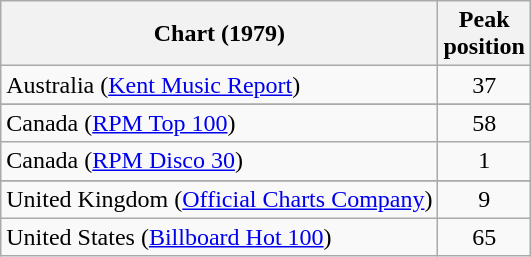<table class="wikitable sortable">
<tr>
<th>Chart (1979)</th>
<th>Peak<br>position</th>
</tr>
<tr>
<td>Australia (<a href='#'>Kent Music Report</a>)</td>
<td align="center">37</td>
</tr>
<tr>
</tr>
<tr>
<td>Canada (<a href='#'>RPM Top 100</a>)</td>
<td align="center">58</td>
</tr>
<tr>
<td>Canada (<a href='#'>RPM Disco 30</a>)</td>
<td align="center">1</td>
</tr>
<tr>
</tr>
<tr>
</tr>
<tr>
<td>United Kingdom (<a href='#'>Official Charts Company</a>)</td>
<td align="center">9</td>
</tr>
<tr>
<td>United States (<a href='#'>Billboard Hot 100</a>)</td>
<td align="center">65</td>
</tr>
</table>
